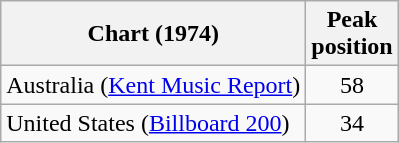<table class="wikitable">
<tr>
<th>Chart (1974)</th>
<th>Peak<br> position</th>
</tr>
<tr>
<td>Australia (<a href='#'>Kent Music Report</a>)</td>
<td align="center">58</td>
</tr>
<tr>
<td>United States (<a href='#'>Billboard 200</a>)</td>
<td align="center">34</td>
</tr>
</table>
